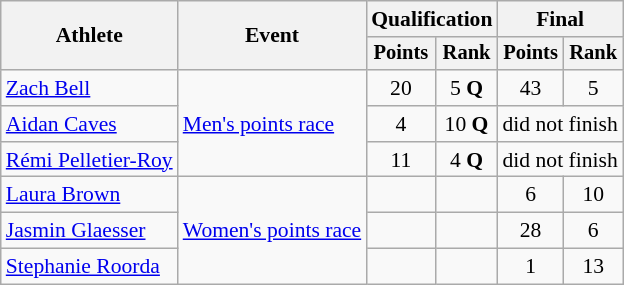<table class="wikitable" style="font-size:90%">
<tr>
<th rowspan=2>Athlete</th>
<th rowspan=2>Event</th>
<th colspan=2>Qualification</th>
<th colspan=2>Final</th>
</tr>
<tr style="font-size:95%">
<th>Points</th>
<th>Rank</th>
<th>Points</th>
<th>Rank</th>
</tr>
<tr align=center>
<td align=left><a href='#'>Zach Bell</a></td>
<td align=left rowspan="3"><a href='#'>Men's points race</a></td>
<td>20</td>
<td>5 <strong>Q</strong></td>
<td>43</td>
<td>5</td>
</tr>
<tr align=center>
<td align=left><a href='#'>Aidan Caves</a></td>
<td>4</td>
<td>10 <strong>Q</strong></td>
<td colspan="2">did not finish</td>
</tr>
<tr align=center>
<td align=left><a href='#'>Rémi Pelletier-Roy</a></td>
<td>11</td>
<td>4 <strong>Q</strong></td>
<td colspan="2">did not finish</td>
</tr>
<tr align=center>
<td align=left><a href='#'>Laura Brown</a></td>
<td align=left rowspan="3"><a href='#'>Women's points race</a></td>
<td></td>
<td></td>
<td>6</td>
<td>10</td>
</tr>
<tr align=center>
<td align=left><a href='#'>Jasmin Glaesser</a></td>
<td></td>
<td></td>
<td>28</td>
<td>6</td>
</tr>
<tr align=center>
<td align=left><a href='#'>Stephanie Roorda</a></td>
<td></td>
<td></td>
<td>1</td>
<td>13</td>
</tr>
</table>
